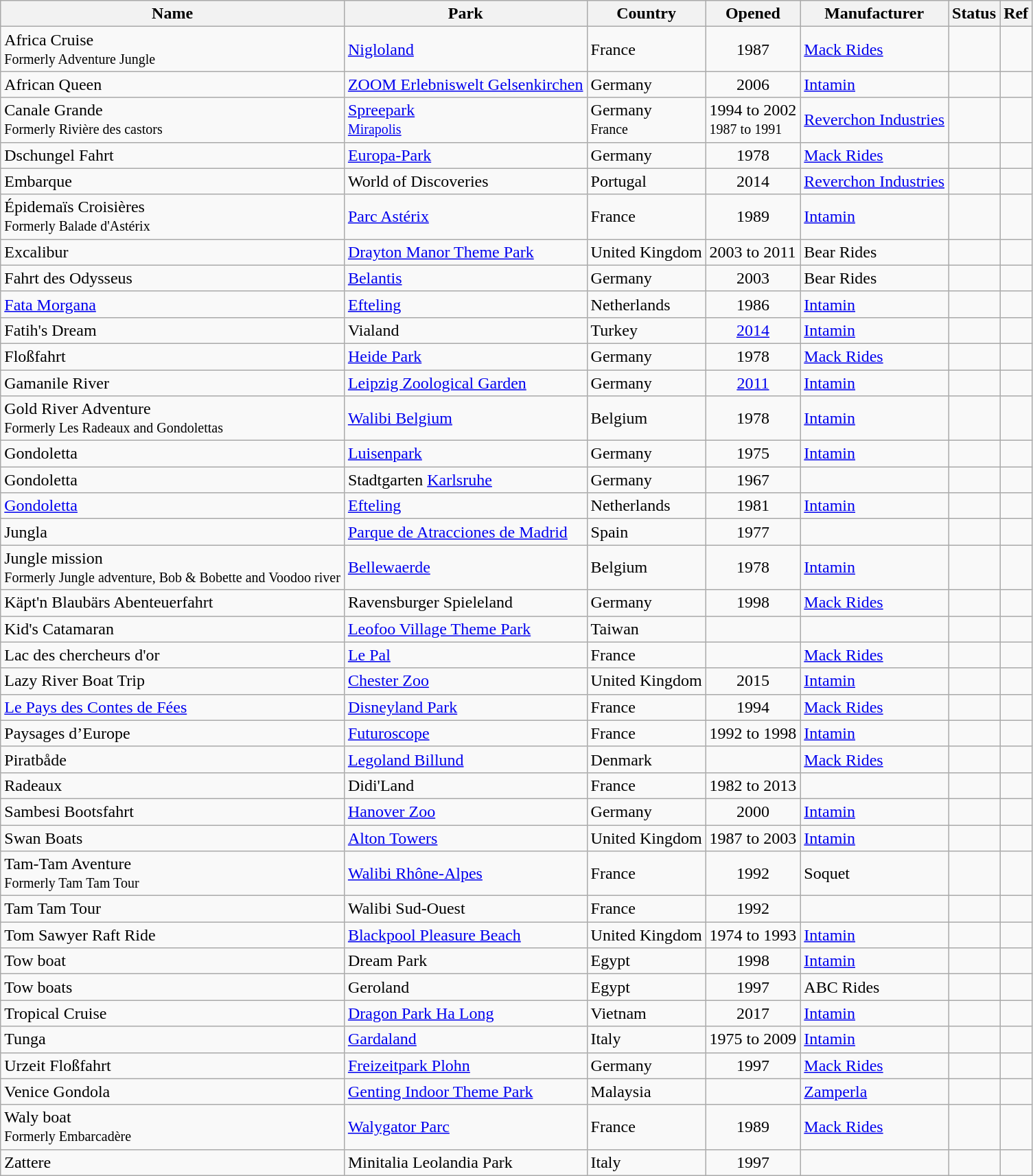<table class= "wikitable sortable">
<tr>
<th>Name</th>
<th>Park</th>
<th>Country</th>
<th>Opened</th>
<th>Manufacturer</th>
<th>Status</th>
<th class="unsortable">Ref</th>
</tr>
<tr>
<td>Africa Cruise<br><small> Formerly Adventure Jungle</small></td>
<td><a href='#'>Nigloland</a></td>
<td> France</td>
<td align="center">1987</td>
<td><a href='#'>Mack Rides</a></td>
<td></td>
<td></td>
</tr>
<tr>
<td>African Queen</td>
<td><a href='#'>ZOOM Erlebniswelt Gelsenkirchen</a></td>
<td> Germany</td>
<td align="center">2006</td>
<td><a href='#'>Intamin</a></td>
<td></td>
<td></td>
</tr>
<tr>
<td>Canale Grande<br><small>Formerly Rivière des castors</small></td>
<td><a href='#'>Spreepark</a><br><small><a href='#'>Mirapolis</a></small></td>
<td> Germany<br><small> France</small></td>
<td>1994 to 2002<br><small>1987 to 1991</small></td>
<td><a href='#'>Reverchon Industries</a></td>
<td></td>
<td></td>
</tr>
<tr>
<td>Dschungel Fahrt</td>
<td><a href='#'>Europa-Park</a></td>
<td> Germany</td>
<td align="center">1978</td>
<td><a href='#'>Mack Rides</a></td>
<td></td>
<td></td>
</tr>
<tr>
<td>Embarque</td>
<td>World of Discoveries</td>
<td> Portugal</td>
<td align="center">2014</td>
<td><a href='#'>Reverchon Industries</a></td>
<td></td>
<td></td>
</tr>
<tr>
<td>Épidemaïs Croisières<br><small> Formerly Balade d'Astérix</small></td>
<td><a href='#'>Parc Astérix</a></td>
<td> France</td>
<td align="center">1989</td>
<td><a href='#'>Intamin</a></td>
<td></td>
<td></td>
</tr>
<tr>
<td>Excalibur</td>
<td><a href='#'>Drayton Manor Theme Park</a></td>
<td> United Kingdom</td>
<td>2003 to 2011</td>
<td>Bear Rides</td>
<td></td>
<td></td>
</tr>
<tr>
<td>Fahrt des Odysseus</td>
<td><a href='#'>Belantis</a></td>
<td> Germany</td>
<td align="center">2003</td>
<td>Bear Rides</td>
<td></td>
<td></td>
</tr>
<tr>
<td><a href='#'>Fata Morgana</a></td>
<td><a href='#'>Efteling</a></td>
<td> Netherlands</td>
<td align="center">1986</td>
<td><a href='#'>Intamin</a></td>
<td></td>
<td></td>
</tr>
<tr>
<td>Fatih's Dream</td>
<td>Vialand</td>
<td> Turkey</td>
<td align="center"><a href='#'>2014</a></td>
<td><a href='#'>Intamin</a></td>
<td></td>
<td></td>
</tr>
<tr>
<td>Floßfahrt</td>
<td><a href='#'>Heide Park</a></td>
<td> Germany</td>
<td align="center">1978</td>
<td><a href='#'>Mack Rides</a></td>
<td></td>
<td></td>
</tr>
<tr>
<td>Gamanile River</td>
<td><a href='#'>Leipzig Zoological Garden</a></td>
<td> Germany</td>
<td align="center"><a href='#'>2011</a></td>
<td><a href='#'>Intamin</a></td>
<td></td>
<td></td>
</tr>
<tr>
<td>Gold River Adventure<br><small> Formerly Les Radeaux and Gondolettas</small></td>
<td><a href='#'>Walibi Belgium</a></td>
<td> Belgium</td>
<td align="center">1978</td>
<td><a href='#'>Intamin</a></td>
<td></td>
<td></td>
</tr>
<tr>
<td>Gondoletta</td>
<td><a href='#'>Luisenpark</a></td>
<td> Germany</td>
<td align="center">1975</td>
<td><a href='#'>Intamin</a></td>
<td></td>
<td></td>
</tr>
<tr>
<td>Gondoletta</td>
<td>Stadtgarten <a href='#'>Karlsruhe</a></td>
<td> Germany</td>
<td align="center">1967</td>
<td></td>
<td></td>
<td></td>
</tr>
<tr>
<td><a href='#'>Gondoletta</a></td>
<td><a href='#'>Efteling</a></td>
<td> Netherlands</td>
<td align="center">1981</td>
<td><a href='#'>Intamin</a></td>
<td></td>
<td></td>
</tr>
<tr>
<td>Jungla</td>
<td><a href='#'>Parque de Atracciones de Madrid</a></td>
<td> Spain</td>
<td align="center">1977</td>
<td></td>
<td></td>
<td></td>
</tr>
<tr>
<td>Jungle mission<br><small> Formerly Jungle adventure, Bob & Bobette and Voodoo river</small></td>
<td><a href='#'>Bellewaerde</a></td>
<td> Belgium</td>
<td align="center">1978</td>
<td><a href='#'>Intamin</a></td>
<td></td>
<td></td>
</tr>
<tr>
<td>Käpt'n Blaubärs Abenteuerfahrt</td>
<td>Ravensburger Spieleland</td>
<td> Germany</td>
<td align="center">1998</td>
<td><a href='#'>Mack Rides</a></td>
<td></td>
<td></td>
</tr>
<tr>
<td>Kid's Catamaran</td>
<td><a href='#'>Leofoo Village Theme Park</a></td>
<td> Taiwan</td>
<td></td>
<td></td>
<td></td>
<td></td>
</tr>
<tr>
<td>Lac des chercheurs d'or</td>
<td><a href='#'>Le Pal</a></td>
<td> France</td>
<td></td>
<td><a href='#'>Mack Rides</a></td>
<td></td>
<td></td>
</tr>
<tr>
<td>Lazy River Boat Trip</td>
<td><a href='#'>Chester Zoo</a></td>
<td> United Kingdom</td>
<td align="center">2015</td>
<td><a href='#'>Intamin</a></td>
<td></td>
<td></td>
</tr>
<tr>
<td><a href='#'>Le Pays des Contes de Fées</a></td>
<td><a href='#'>Disneyland Park</a></td>
<td> France</td>
<td align="center">1994</td>
<td><a href='#'>Mack Rides</a></td>
<td></td>
<td></td>
</tr>
<tr>
<td>Paysages d’Europe</td>
<td><a href='#'>Futuroscope</a></td>
<td> France</td>
<td>1992 to 1998</td>
<td><a href='#'>Intamin</a></td>
<td></td>
<td></td>
</tr>
<tr>
<td>Piratbåde</td>
<td><a href='#'>Legoland Billund</a></td>
<td> Denmark</td>
<td></td>
<td><a href='#'>Mack Rides</a></td>
<td></td>
<td></td>
</tr>
<tr>
<td>Radeaux</td>
<td>Didi'Land</td>
<td> France</td>
<td>1982 to 2013</td>
<td></td>
<td></td>
<td></td>
</tr>
<tr>
<td>Sambesi Bootsfahrt</td>
<td><a href='#'>Hanover Zoo</a></td>
<td> Germany</td>
<td align="center">2000</td>
<td><a href='#'>Intamin</a></td>
<td></td>
<td></td>
</tr>
<tr>
<td>Swan Boats</td>
<td><a href='#'>Alton Towers</a></td>
<td> United Kingdom</td>
<td>1987 to 2003</td>
<td><a href='#'>Intamin</a></td>
<td></td>
<td></td>
</tr>
<tr>
<td>Tam-Tam Aventure<br><small> Formerly Tam Tam Tour</small></td>
<td><a href='#'>Walibi Rhône-Alpes</a></td>
<td> France</td>
<td align="center">1992</td>
<td>Soquet</td>
<td></td>
<td></td>
</tr>
<tr>
<td>Tam Tam Tour</td>
<td>Walibi Sud-Ouest</td>
<td> France</td>
<td align="center">1992</td>
<td></td>
<td></td>
<td></td>
</tr>
<tr>
<td>Tom Sawyer Raft Ride</td>
<td><a href='#'>Blackpool Pleasure Beach</a></td>
<td> United Kingdom</td>
<td>1974 to 1993</td>
<td><a href='#'>Intamin</a></td>
<td></td>
<td></td>
</tr>
<tr>
<td>Tow boat</td>
<td>Dream Park</td>
<td> Egypt</td>
<td align="center">1998</td>
<td><a href='#'>Intamin</a></td>
<td></td>
<td></td>
</tr>
<tr>
<td>Tow boats</td>
<td>Geroland</td>
<td> Egypt</td>
<td align="center">1997</td>
<td>ABC Rides</td>
<td></td>
<td></td>
</tr>
<tr>
<td>Tropical Cruise</td>
<td><a href='#'>Dragon Park Ha Long</a></td>
<td> Vietnam</td>
<td align="center">2017</td>
<td><a href='#'>Intamin</a></td>
<td></td>
<td></td>
</tr>
<tr>
<td>Tunga</td>
<td><a href='#'>Gardaland</a></td>
<td> Italy</td>
<td>1975 to 2009</td>
<td><a href='#'>Intamin</a></td>
<td></td>
<td></td>
</tr>
<tr>
<td>Urzeit Floßfahrt</td>
<td><a href='#'>Freizeitpark Plohn</a></td>
<td> Germany</td>
<td align="center">1997</td>
<td><a href='#'>Mack Rides</a></td>
<td></td>
<td></td>
</tr>
<tr>
<td>Venice Gondola</td>
<td><a href='#'>Genting Indoor Theme Park</a></td>
<td> Malaysia</td>
<td></td>
<td><a href='#'>Zamperla</a></td>
<td></td>
<td></td>
</tr>
<tr>
<td>Waly boat<br><small> Formerly Embarcadère</small></td>
<td><a href='#'>Walygator Parc</a></td>
<td> France</td>
<td align="center">1989</td>
<td><a href='#'>Mack Rides</a></td>
<td></td>
<td></td>
</tr>
<tr>
<td>Zattere</td>
<td>Minitalia Leolandia Park</td>
<td> Italy</td>
<td align="center">1997</td>
<td></td>
<td></td>
<td></td>
</tr>
</table>
